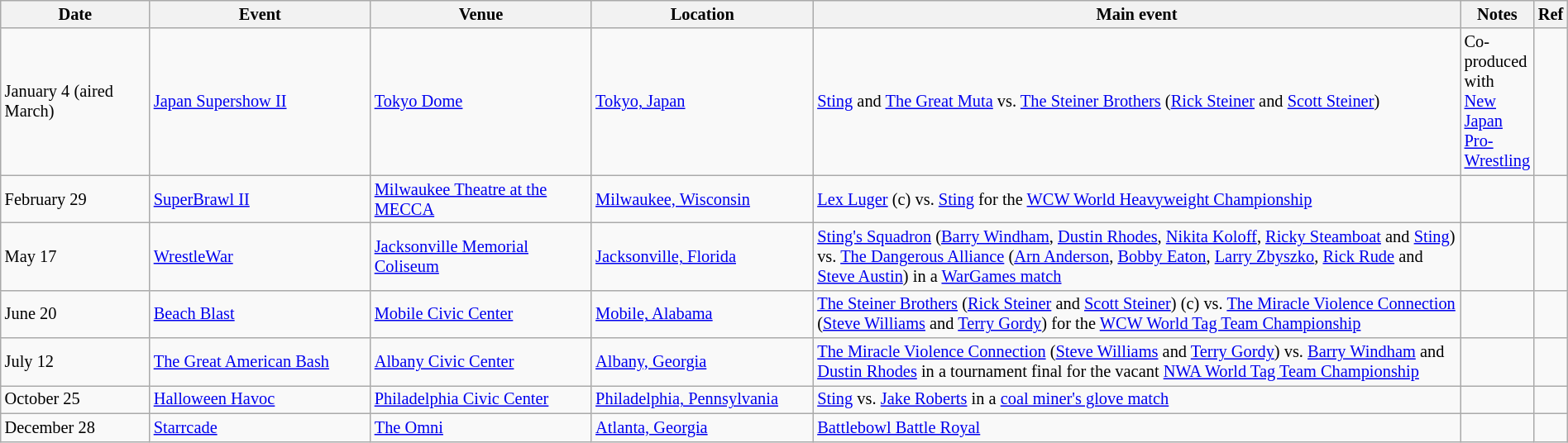<table class="sortable wikitable succession-box" style="font-size:85%; width: 100%">
<tr>
<th width=10%>Date</th>
<th width=15%>Event</th>
<th width=15%>Venue</th>
<th width=15%>Location</th>
<th width=45%>Main event</th>
<th width=15%>Notes</th>
<th width=15%>Ref</th>
</tr>
<tr>
<td>January 4 (aired March)</td>
<td><a href='#'>Japan Supershow II</a></td>
<td><a href='#'>Tokyo Dome</a></td>
<td><a href='#'>Tokyo, Japan</a></td>
<td><a href='#'>Sting</a> and <a href='#'>The Great Muta</a> vs. <a href='#'>The Steiner Brothers</a> (<a href='#'>Rick Steiner</a> and <a href='#'>Scott Steiner</a>)</td>
<td>Co-produced with <a href='#'>New Japan Pro-Wrestling</a></td>
<td></td>
</tr>
<tr>
<td>February 29</td>
<td><a href='#'>SuperBrawl II</a></td>
<td><a href='#'>Milwaukee Theatre at the MECCA</a></td>
<td><a href='#'>Milwaukee, Wisconsin</a></td>
<td><a href='#'>Lex Luger</a> (c) vs. <a href='#'>Sting</a> for the <a href='#'>WCW World Heavyweight Championship</a></td>
<td></td>
<td></td>
</tr>
<tr>
<td>May 17</td>
<td><a href='#'>WrestleWar</a></td>
<td><a href='#'>Jacksonville Memorial Coliseum</a></td>
<td><a href='#'>Jacksonville, Florida</a></td>
<td><a href='#'>Sting's Squadron</a> (<a href='#'>Barry Windham</a>, <a href='#'>Dustin Rhodes</a>, <a href='#'>Nikita Koloff</a>, <a href='#'>Ricky Steamboat</a> and <a href='#'>Sting</a>) vs. <a href='#'>The Dangerous Alliance</a> (<a href='#'>Arn Anderson</a>, <a href='#'>Bobby Eaton</a>, <a href='#'>Larry Zbyszko</a>, <a href='#'>Rick Rude</a> and <a href='#'>Steve Austin</a>) in a <a href='#'>WarGames match</a></td>
<td></td>
<td></td>
</tr>
<tr>
<td>June 20</td>
<td><a href='#'>Beach Blast</a></td>
<td><a href='#'>Mobile Civic Center</a></td>
<td><a href='#'>Mobile, Alabama</a></td>
<td><a href='#'>The Steiner Brothers</a> (<a href='#'>Rick Steiner</a> and <a href='#'>Scott Steiner</a>) (c) vs. <a href='#'>The Miracle Violence Connection</a> (<a href='#'>Steve Williams</a> and <a href='#'>Terry Gordy</a>) for the <a href='#'>WCW World Tag Team Championship</a></td>
<td></td>
<td></td>
</tr>
<tr>
<td>July 12</td>
<td><a href='#'>The Great American Bash</a></td>
<td><a href='#'>Albany Civic Center</a></td>
<td><a href='#'>Albany, Georgia</a></td>
<td><a href='#'>The Miracle Violence Connection</a> (<a href='#'>Steve Williams</a> and <a href='#'>Terry Gordy</a>) vs. <a href='#'>Barry Windham</a> and <a href='#'>Dustin Rhodes</a> in a tournament final for the vacant <a href='#'>NWA World Tag Team Championship</a></td>
<td></td>
<td></td>
</tr>
<tr>
<td>October 25</td>
<td><a href='#'>Halloween Havoc</a></td>
<td><a href='#'>Philadelphia Civic Center</a></td>
<td><a href='#'>Philadelphia, Pennsylvania</a></td>
<td><a href='#'>Sting</a> vs. <a href='#'>Jake Roberts</a> in a <a href='#'>coal miner's glove match</a></td>
<td></td>
<td></td>
</tr>
<tr>
<td>December 28</td>
<td><a href='#'>Starrcade</a></td>
<td><a href='#'>The Omni</a></td>
<td><a href='#'>Atlanta, Georgia</a></td>
<td><a href='#'>Battlebowl Battle Royal</a></td>
<td></td>
<td></td>
</tr>
</table>
